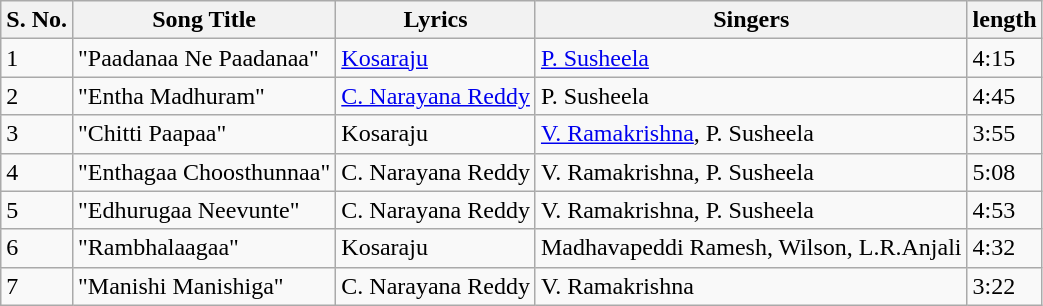<table class="wikitable">
<tr>
<th>S. No.</th>
<th>Song Title</th>
<th>Lyrics</th>
<th>Singers</th>
<th>length</th>
</tr>
<tr>
<td>1</td>
<td>"Paadanaa Ne Paadanaa"</td>
<td><a href='#'>Kosaraju</a></td>
<td><a href='#'>P. Susheela</a></td>
<td>4:15</td>
</tr>
<tr>
<td>2</td>
<td>"Entha Madhuram"</td>
<td><a href='#'>C. Narayana Reddy</a></td>
<td>P. Susheela</td>
<td>4:45</td>
</tr>
<tr>
<td>3</td>
<td>"Chitti Paapaa"</td>
<td>Kosaraju</td>
<td><a href='#'>V. Ramakrishna</a>, P. Susheela</td>
<td>3:55</td>
</tr>
<tr>
<td>4</td>
<td>"Enthagaa Choosthunnaa"</td>
<td>C. Narayana Reddy</td>
<td>V. Ramakrishna, P. Susheela</td>
<td>5:08</td>
</tr>
<tr>
<td>5</td>
<td>"Edhurugaa Neevunte"</td>
<td>C. Narayana Reddy</td>
<td>V. Ramakrishna, P. Susheela</td>
<td>4:53</td>
</tr>
<tr>
<td>6</td>
<td>"Rambhalaagaa"</td>
<td>Kosaraju</td>
<td>Madhavapeddi Ramesh, Wilson, L.R.Anjali</td>
<td>4:32</td>
</tr>
<tr>
<td>7</td>
<td>"Manishi Manishiga"</td>
<td>C. Narayana Reddy</td>
<td>V. Ramakrishna</td>
<td>3:22</td>
</tr>
</table>
